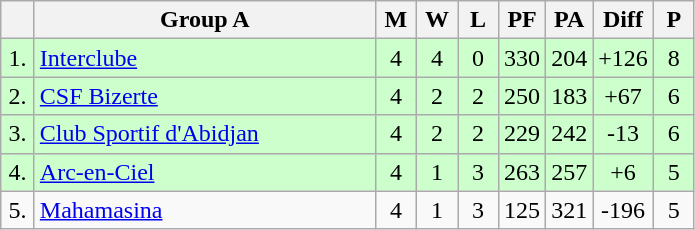<table class="wikitable" style="text-align:center">
<tr>
<th width=15></th>
<th width=220>Group A</th>
<th width=20>M</th>
<th width=20>W</th>
<th width=20>L</th>
<th width=20>PF</th>
<th width=20>PA</th>
<th width=30>Diff</th>
<th width=20>P</th>
</tr>
<tr style="background: #ccffcc;">
<td>1.</td>
<td align=left> <a href='#'>Interclube</a></td>
<td>4</td>
<td>4</td>
<td>0</td>
<td>330</td>
<td>204</td>
<td>+126</td>
<td>8</td>
</tr>
<tr style="background: #ccffcc;">
<td>2.</td>
<td align=left> <a href='#'>CSF Bizerte</a></td>
<td>4</td>
<td>2</td>
<td>2</td>
<td>250</td>
<td>183</td>
<td>+67</td>
<td>6</td>
</tr>
<tr style="background: #ccffcc;">
<td>3.</td>
<td align=left> <a href='#'>Club Sportif d'Abidjan</a></td>
<td>4</td>
<td>2</td>
<td>2</td>
<td>229</td>
<td>242</td>
<td>-13</td>
<td>6</td>
</tr>
<tr style="background: #ccffcc;">
<td>4.</td>
<td align=left> <a href='#'>Arc-en-Ciel</a></td>
<td>4</td>
<td>1</td>
<td>3</td>
<td>263</td>
<td>257</td>
<td>+6</td>
<td>5</td>
</tr>
<tr>
<td>5.</td>
<td align=left> <a href='#'>Mahamasina</a></td>
<td>4</td>
<td>1</td>
<td>3</td>
<td>125</td>
<td>321</td>
<td>-196</td>
<td>5</td>
</tr>
</table>
